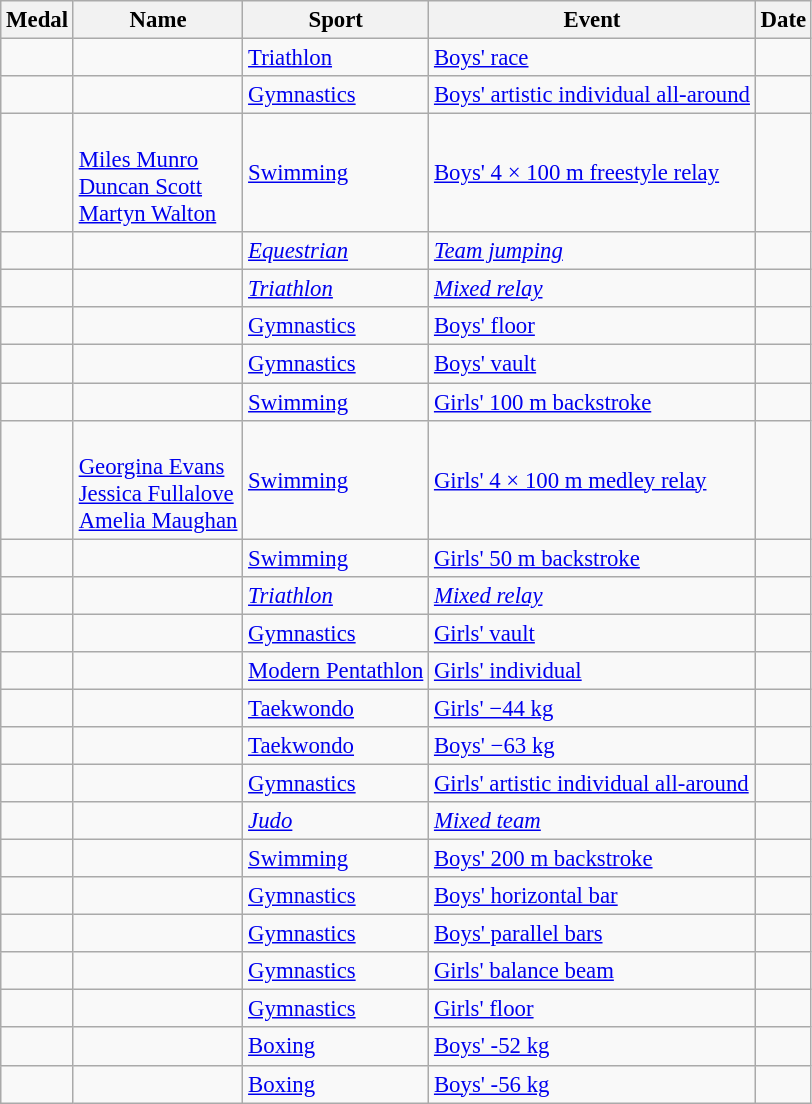<table class="wikitable sortable" style="font-size: 95%;">
<tr>
<th>Medal</th>
<th>Name</th>
<th>Sport</th>
<th>Event</th>
<th>Date</th>
</tr>
<tr>
<td></td>
<td></td>
<td><a href='#'>Triathlon</a></td>
<td><a href='#'>Boys' race</a></td>
<td></td>
</tr>
<tr>
<td></td>
<td></td>
<td><a href='#'>Gymnastics</a></td>
<td><a href='#'>Boys' artistic individual all-around</a></td>
<td></td>
</tr>
<tr>
<td></td>
<td><br><a href='#'>Miles Munro</a><br><a href='#'>Duncan Scott</a><br><a href='#'>Martyn Walton</a></td>
<td><a href='#'>Swimming</a></td>
<td><a href='#'>Boys' 4 × 100 m freestyle relay</a></td>
<td></td>
</tr>
<tr>
<td><em></em></td>
<td><em></em></td>
<td><em><a href='#'>Equestrian</a></em></td>
<td><em><a href='#'>Team jumping</a></em></td>
<td><em></em></td>
</tr>
<tr>
<td><em></em></td>
<td><em></em></td>
<td><em><a href='#'>Triathlon</a></em></td>
<td><em><a href='#'>Mixed relay</a></em></td>
<td><em></em></td>
</tr>
<tr>
<td></td>
<td></td>
<td><a href='#'>Gymnastics</a></td>
<td><a href='#'>Boys' floor</a></td>
<td></td>
</tr>
<tr>
<td></td>
<td></td>
<td><a href='#'>Gymnastics</a></td>
<td><a href='#'>Boys' vault</a></td>
<td></td>
</tr>
<tr>
<td></td>
<td></td>
<td><a href='#'>Swimming</a></td>
<td><a href='#'>Girls' 100 m backstroke</a></td>
<td></td>
</tr>
<tr>
<td></td>
<td><br><a href='#'>Georgina Evans</a><br><a href='#'>Jessica Fullalove</a><br><a href='#'>Amelia Maughan</a></td>
<td><a href='#'>Swimming</a></td>
<td><a href='#'>Girls' 4 × 100 m medley relay</a></td>
<td></td>
</tr>
<tr>
<td></td>
<td></td>
<td><a href='#'>Swimming</a></td>
<td><a href='#'>Girls' 50 m backstroke</a></td>
<td></td>
</tr>
<tr>
<td><em></em></td>
<td><em></em></td>
<td><em><a href='#'>Triathlon</a></em></td>
<td><em><a href='#'>Mixed relay</a></em></td>
<td><em></em></td>
</tr>
<tr>
<td></td>
<td></td>
<td><a href='#'>Gymnastics</a></td>
<td><a href='#'>Girls' vault</a></td>
<td></td>
</tr>
<tr>
<td></td>
<td></td>
<td><a href='#'>Modern Pentathlon</a></td>
<td><a href='#'>Girls' individual</a></td>
<td></td>
</tr>
<tr>
<td></td>
<td></td>
<td><a href='#'>Taekwondo</a></td>
<td><a href='#'>Girls' −44 kg</a></td>
<td></td>
</tr>
<tr>
<td></td>
<td></td>
<td><a href='#'>Taekwondo</a></td>
<td><a href='#'>Boys' −63 kg</a></td>
<td></td>
</tr>
<tr>
<td></td>
<td></td>
<td><a href='#'>Gymnastics</a></td>
<td><a href='#'>Girls' artistic individual all-around</a></td>
<td></td>
</tr>
<tr>
<td><em></em></td>
<td><em></em></td>
<td><em><a href='#'>Judo</a></em></td>
<td><em><a href='#'>Mixed team</a></em></td>
<td><em></em></td>
</tr>
<tr>
<td></td>
<td></td>
<td><a href='#'>Swimming</a></td>
<td><a href='#'>Boys' 200 m backstroke</a></td>
<td></td>
</tr>
<tr>
<td></td>
<td></td>
<td><a href='#'>Gymnastics</a></td>
<td><a href='#'>Boys' horizontal bar</a></td>
<td></td>
</tr>
<tr>
<td></td>
<td></td>
<td><a href='#'>Gymnastics</a></td>
<td><a href='#'>Boys' parallel bars</a></td>
<td></td>
</tr>
<tr>
<td></td>
<td></td>
<td><a href='#'>Gymnastics</a></td>
<td><a href='#'>Girls' balance beam</a></td>
<td></td>
</tr>
<tr>
<td></td>
<td></td>
<td><a href='#'>Gymnastics</a></td>
<td><a href='#'>Girls' floor</a></td>
<td></td>
</tr>
<tr>
<td></td>
<td></td>
<td><a href='#'>Boxing</a></td>
<td><a href='#'>Boys' -52 kg</a></td>
<td></td>
</tr>
<tr>
<td></td>
<td></td>
<td><a href='#'>Boxing</a></td>
<td><a href='#'>Boys' -56 kg</a></td>
<td></td>
</tr>
</table>
